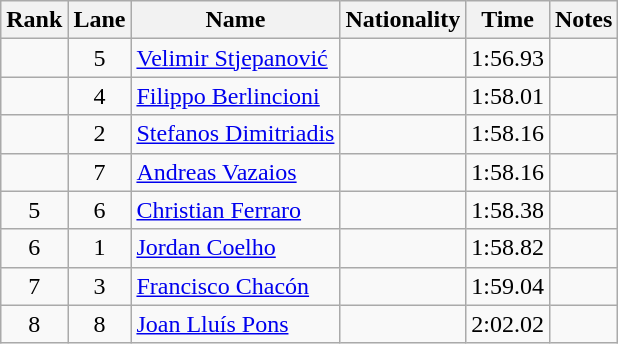<table class="wikitable sortable" style="text-align:center">
<tr>
<th>Rank</th>
<th>Lane</th>
<th>Name</th>
<th>Nationality</th>
<th>Time</th>
<th>Notes</th>
</tr>
<tr>
<td></td>
<td>5</td>
<td align="left"><a href='#'>Velimir Stjepanović</a></td>
<td align="left"></td>
<td>1:56.93</td>
<td></td>
</tr>
<tr>
<td></td>
<td>4</td>
<td align="left"><a href='#'>Filippo Berlincioni</a></td>
<td align="left"></td>
<td>1:58.01</td>
<td></td>
</tr>
<tr>
<td></td>
<td>2</td>
<td align="left"><a href='#'>Stefanos Dimitriadis</a></td>
<td align="left"></td>
<td>1:58.16</td>
<td></td>
</tr>
<tr>
<td></td>
<td>7</td>
<td align="left"><a href='#'>Andreas Vazaios</a></td>
<td align="left"></td>
<td>1:58.16</td>
<td></td>
</tr>
<tr>
<td>5</td>
<td>6</td>
<td align="left"><a href='#'>Christian Ferraro</a></td>
<td align="left"></td>
<td>1:58.38</td>
<td></td>
</tr>
<tr>
<td>6</td>
<td>1</td>
<td align="left"><a href='#'>Jordan Coelho</a></td>
<td align="left"></td>
<td>1:58.82</td>
<td></td>
</tr>
<tr>
<td>7</td>
<td>3</td>
<td align="left"><a href='#'>Francisco Chacón</a></td>
<td align="left"></td>
<td>1:59.04</td>
<td></td>
</tr>
<tr>
<td>8</td>
<td>8</td>
<td align="left"><a href='#'>Joan Lluís Pons</a></td>
<td align="left"></td>
<td>2:02.02</td>
<td></td>
</tr>
</table>
